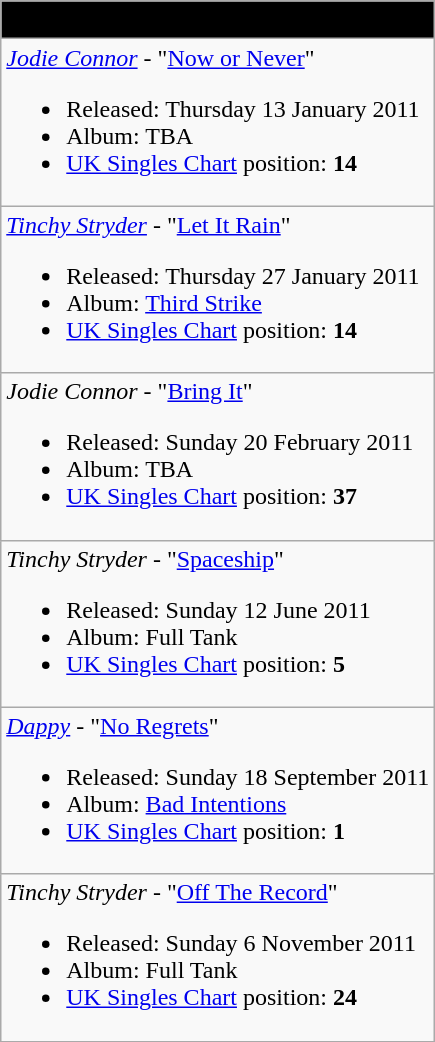<table class="wikitable">
<tr>
<th style="background:#000000;" align="center"><span>Information</span></th>
</tr>
<tr>
<td align="left"><em><a href='#'>Jodie Connor</a></em> - "<a href='#'>Now or Never</a>"<br><ul><li>Released: Thursday 13 January 2011</li><li>Album: TBA</li><li><a href='#'>UK Singles Chart</a> position: <strong>14</strong></li></ul></td>
</tr>
<tr>
<td align="left"><em><a href='#'>Tinchy Stryder</a></em> - "<a href='#'>Let It Rain</a>"<br><ul><li>Released: Thursday 27 January 2011</li><li>Album: <a href='#'>Third Strike</a></li><li><a href='#'>UK Singles Chart</a> position: <strong>14</strong></li></ul></td>
</tr>
<tr>
<td align="left"><em>Jodie Connor</em> - "<a href='#'>Bring It</a>"<br><ul><li>Released: Sunday 20 February 2011</li><li>Album: TBA</li><li><a href='#'>UK Singles Chart</a> position: <strong>37</strong></li></ul></td>
</tr>
<tr>
<td align="left"><em>Tinchy Stryder</em> - "<a href='#'>Spaceship</a>"<br><ul><li>Released: Sunday 12 June 2011</li><li>Album: Full Tank</li><li><a href='#'>UK Singles Chart</a> position: <strong>5</strong></li></ul></td>
</tr>
<tr>
<td align="left"><em><a href='#'>Dappy</a></em> - "<a href='#'>No Regrets</a>"<br><ul><li>Released: Sunday 18 September 2011</li><li>Album: <a href='#'>Bad Intentions</a></li><li><a href='#'>UK Singles Chart</a> position: <strong>1</strong></li></ul></td>
</tr>
<tr>
<td align="left"><em>Tinchy Stryder</em> - "<a href='#'>Off The Record</a>"<br><ul><li>Released: Sunday 6 November 2011</li><li>Album: Full Tank</li><li><a href='#'>UK Singles Chart</a> position: <strong>24</strong></li></ul></td>
</tr>
<tr>
</tr>
</table>
